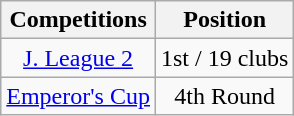<table class="wikitable" style="text-align:center;">
<tr>
<th>Competitions</th>
<th>Position</th>
</tr>
<tr>
<td><a href='#'>J. League 2</a></td>
<td>1st / 19 clubs</td>
</tr>
<tr>
<td><a href='#'>Emperor's Cup</a></td>
<td>4th Round</td>
</tr>
</table>
